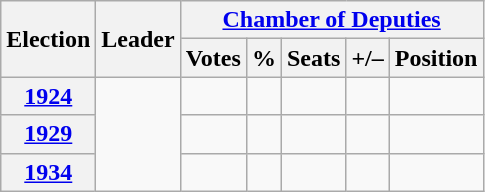<table class="wikitable" style="text-align:center">
<tr>
<th rowspan="2">Election</th>
<th rowspan="2">Leader</th>
<th colspan="5"><a href='#'>Chamber of Deputies</a></th>
</tr>
<tr>
<th>Votes</th>
<th>%</th>
<th>Seats</th>
<th>+/–</th>
<th>Position</th>
</tr>
<tr>
<th><a href='#'>1924</a></th>
<td rowspan=3></td>
<td></td>
<td></td>
<td></td>
<td></td>
<td></td>
</tr>
<tr>
<th><a href='#'>1929</a></th>
<td></td>
<td></td>
<td></td>
<td></td>
<td></td>
</tr>
<tr>
<th><a href='#'>1934</a></th>
<td></td>
<td></td>
<td></td>
<td></td>
<td></td>
</tr>
</table>
